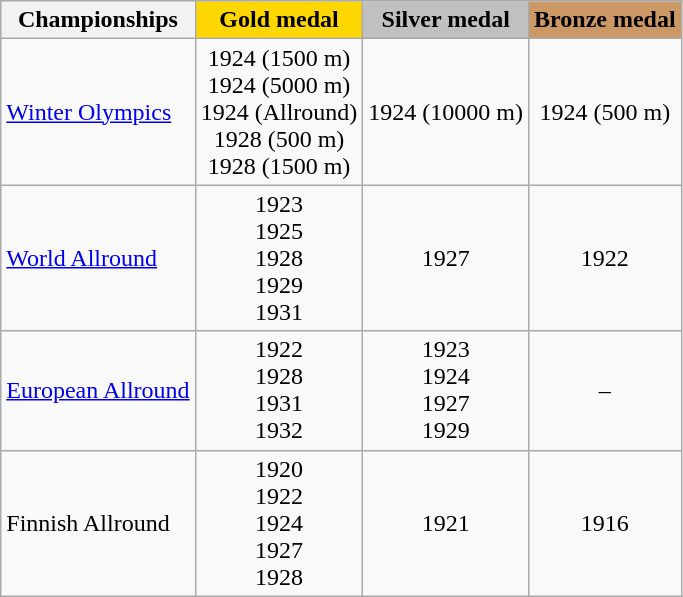<table class="wikitable" style="text-align:center">
<tr>
<th>Championships</th>
<td bgcolor=gold><strong>Gold medal</strong></td>
<td bgcolor=silver><strong>Silver medal</strong></td>
<td bgcolor=cc9966><strong>Bronze medal</strong></td>
</tr>
<tr>
<td align="left"><a href='#'>Winter Olympics</a></td>
<td>1924 (1500 m) <br> 1924 (5000 m) <br> 1924 (Allround) <br> 1928 (500 m) <br> 1928 (1500 m)</td>
<td>1924 (10000 m)</td>
<td>1924 (500 m)</td>
</tr>
<tr>
<td align="left"><a href='#'>World Allround</a></td>
<td>1923 <br> 1925 <br> 1928 <br> 1929 <br> 1931</td>
<td>1927</td>
<td>1922</td>
</tr>
<tr>
<td align="left"><a href='#'>European Allround</a></td>
<td>1922 <br> 1928 <br> 1931 <br> 1932</td>
<td>1923 <br> 1924 <br> 1927 <br> 1929</td>
<td>–</td>
</tr>
<tr>
<td align="left">Finnish Allround</td>
<td>1920 <br> 1922 <br> 1924 <br> 1927 <br> 1928</td>
<td>1921</td>
<td>1916</td>
</tr>
</table>
